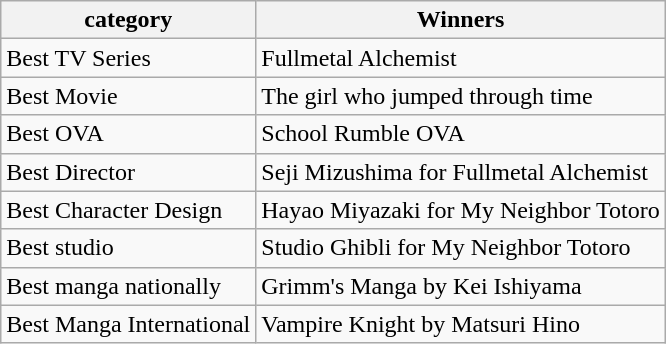<table class="wikitable">
<tr>
<th>category</th>
<th>Winners  </th>
</tr>
<tr>
<td>Best TV Series</td>
<td>Fullmetal Alchemist</td>
</tr>
<tr>
<td>Best Movie</td>
<td>The girl who jumped through time</td>
</tr>
<tr>
<td>Best OVA</td>
<td>School Rumble OVA</td>
</tr>
<tr>
<td>Best Director</td>
<td>Seji Mizushima for Fullmetal Alchemist</td>
</tr>
<tr>
<td>Best Character Design</td>
<td>Hayao Miyazaki for My Neighbor Totoro</td>
</tr>
<tr>
<td>Best studio</td>
<td>Studio Ghibli for My Neighbor Totoro</td>
</tr>
<tr>
<td>Best manga nationally</td>
<td>Grimm's Manga by Kei Ishiyama</td>
</tr>
<tr>
<td>Best Manga International</td>
<td>Vampire Knight by Matsuri Hino</td>
</tr>
</table>
